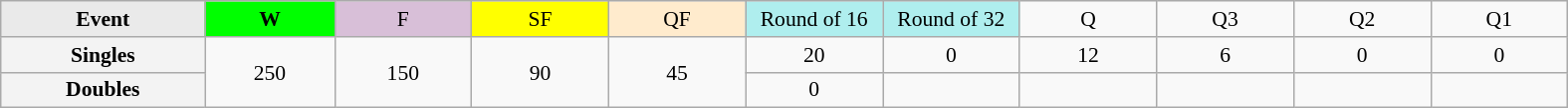<table class=wikitable style=font-size:90%;text-align:center>
<tr>
<td style="width:130px; background:#eaeaea;"><strong>Event</strong></td>
<td style="width:80px; background:lime;"><strong>W</strong></td>
<td style="width:85px; background:thistle;">F</td>
<td style="width:85px; background:#ff0;">SF</td>
<td style="width:85px; background:#ffebcd;">QF</td>
<td style="width:85px; background:#afeeee;">Round of 16</td>
<td style="width:85px; background:#afeeee;">Round of 32</td>
<td width=85>Q</td>
<td width=85>Q3</td>
<td width=85>Q2</td>
<td width=85>Q1</td>
</tr>
<tr>
<th style="background:#f3f3f3;">Singles</th>
<td rowspan=2>250</td>
<td rowspan=2>150</td>
<td rowspan=2>90</td>
<td rowspan=2>45</td>
<td>20</td>
<td>0</td>
<td>12</td>
<td>6</td>
<td>0</td>
<td>0</td>
</tr>
<tr>
<th style="background:#f3f3f3;">Doubles</th>
<td>0</td>
<td></td>
<td></td>
<td></td>
<td></td>
<td></td>
</tr>
</table>
